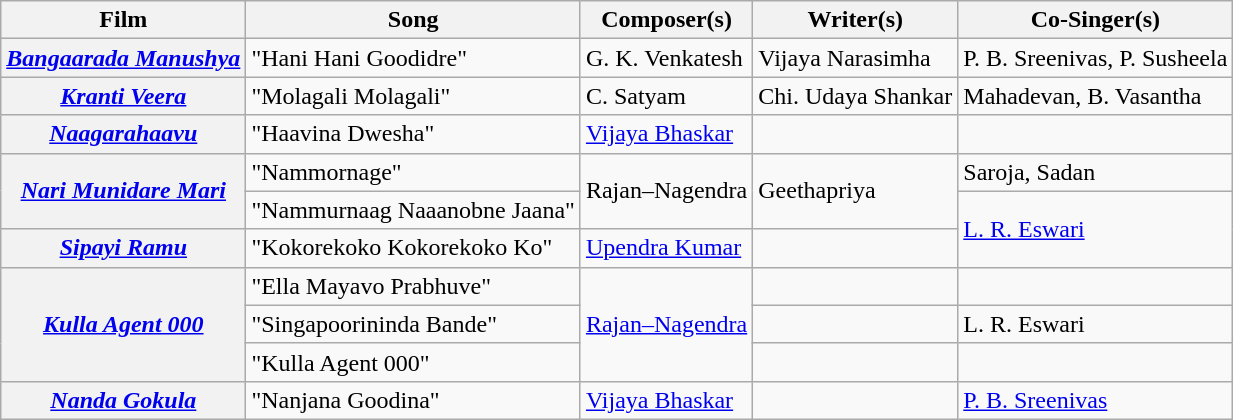<table class="wikitable">
<tr>
<th>Film</th>
<th>Song</th>
<th>Composer(s)</th>
<th>Writer(s)</th>
<th>Co-Singer(s)</th>
</tr>
<tr>
<th Rowspan=><em><a href='#'>Bangaarada Manushya</a></em></th>
<td>"Hani Hani Goodidre"</td>
<td rowspan=>G. K. Venkatesh</td>
<td>Vijaya Narasimha</td>
<td>P. B. Sreenivas, P. Susheela</td>
</tr>
<tr>
<th><em><a href='#'>Kranti Veera</a></em></th>
<td>"Molagali Molagali"</td>
<td>C. Satyam</td>
<td>Chi. Udaya Shankar</td>
<td>Mahadevan, B. Vasantha</td>
</tr>
<tr>
<th><em><a href='#'>Naagarahaavu</a></em></th>
<td>"Haavina Dwesha"</td>
<td><a href='#'>Vijaya Bhaskar</a></td>
<td></td>
<td></td>
</tr>
<tr>
<th Rowspan=2><em><a href='#'>Nari Munidare Mari</a></em></th>
<td>"Nammornage"</td>
<td rowspan=2>Rajan–Nagendra</td>
<td rowspan=2>Geethapriya</td>
<td>Saroja, Sadan</td>
</tr>
<tr>
<td>"Nammurnaag Naaanobne Jaana"</td>
<td rowspan=2><a href='#'>L. R. Eswari</a></td>
</tr>
<tr>
<th><em><a href='#'>Sipayi Ramu</a></em></th>
<td>"Kokorekoko Kokorekoko Ko"</td>
<td><a href='#'>Upendra Kumar</a></td>
<td></td>
</tr>
<tr>
<th rowspan="3"><em><a href='#'>Kulla Agent 000</a></em></th>
<td>"Ella Mayavo Prabhuve"</td>
<td rowspan="3"><a href='#'>Rajan–Nagendra</a></td>
<td></td>
<td></td>
</tr>
<tr>
<td>"Singapoorininda Bande"</td>
<td></td>
<td>L. R. Eswari</td>
</tr>
<tr>
<td>"Kulla Agent 000"</td>
<td></td>
<td></td>
</tr>
<tr>
<th><em><a href='#'>Nanda Gokula</a></em></th>
<td>"Nanjana Goodina"</td>
<td><a href='#'>Vijaya Bhaskar</a></td>
<td></td>
<td><a href='#'>P. B. Sreenivas</a></td>
</tr>
</table>
